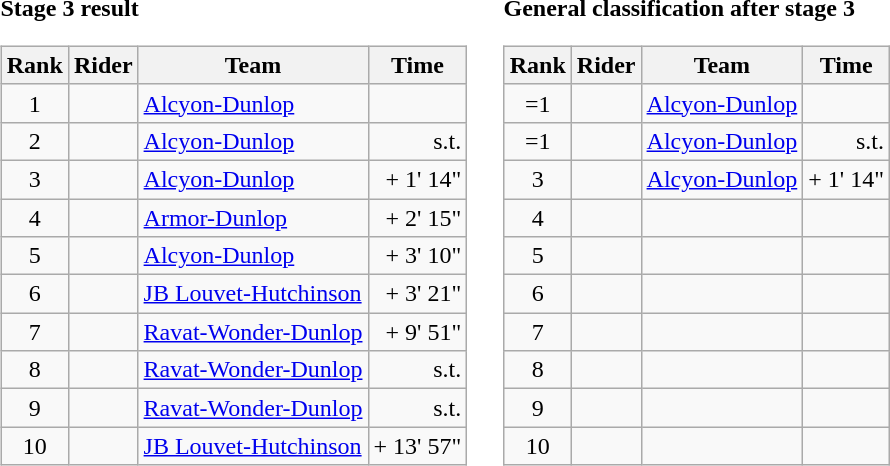<table>
<tr>
<td><strong>Stage 3 result</strong><br><table class="wikitable">
<tr>
<th scope="col">Rank</th>
<th scope="col">Rider</th>
<th scope="col">Team</th>
<th scope="col">Time</th>
</tr>
<tr>
<td style="text-align:center;">1</td>
<td></td>
<td><a href='#'>Alcyon-Dunlop</a></td>
<td style="text-align:right;"></td>
</tr>
<tr>
<td style="text-align:center;">2</td>
<td></td>
<td><a href='#'>Alcyon-Dunlop</a></td>
<td style="text-align:right;">s.t.</td>
</tr>
<tr>
<td style="text-align:center;">3</td>
<td></td>
<td><a href='#'>Alcyon-Dunlop</a></td>
<td style="text-align:right;">+ 1' 14"</td>
</tr>
<tr>
<td style="text-align:center;">4</td>
<td></td>
<td><a href='#'>Armor-Dunlop</a></td>
<td style="text-align:right;">+ 2' 15"</td>
</tr>
<tr>
<td style="text-align:center;">5</td>
<td></td>
<td><a href='#'>Alcyon-Dunlop</a></td>
<td style="text-align:right;">+ 3' 10"</td>
</tr>
<tr>
<td style="text-align:center;">6</td>
<td></td>
<td><a href='#'>JB Louvet-Hutchinson</a></td>
<td style="text-align:right;">+ 3' 21"</td>
</tr>
<tr>
<td style="text-align:center;">7</td>
<td></td>
<td><a href='#'>Ravat-Wonder-Dunlop</a></td>
<td style="text-align:right;">+ 9' 51"</td>
</tr>
<tr>
<td style="text-align:center;">8</td>
<td></td>
<td><a href='#'>Ravat-Wonder-Dunlop</a></td>
<td style="text-align:right;">s.t.</td>
</tr>
<tr>
<td style="text-align:center;">9</td>
<td></td>
<td><a href='#'>Ravat-Wonder-Dunlop</a></td>
<td style="text-align:right;">s.t.</td>
</tr>
<tr>
<td style="text-align:center;">10</td>
<td></td>
<td><a href='#'>JB Louvet-Hutchinson</a></td>
<td style="text-align:right;">+ 13' 57"</td>
</tr>
</table>
</td>
<td></td>
<td><strong>General classification after stage 3</strong><br><table class="wikitable">
<tr>
<th scope="col">Rank</th>
<th scope="col">Rider</th>
<th scope="col">Team</th>
<th scope="col">Time</th>
</tr>
<tr>
<td style="text-align:center;">=1</td>
<td></td>
<td><a href='#'>Alcyon-Dunlop</a></td>
<td style="text-align:right;"></td>
</tr>
<tr>
<td style="text-align:center;">=1</td>
<td></td>
<td><a href='#'>Alcyon-Dunlop</a></td>
<td style="text-align:right;">s.t.</td>
</tr>
<tr>
<td style="text-align:center;">3</td>
<td></td>
<td><a href='#'>Alcyon-Dunlop</a></td>
<td style="text-align:right;">+ 1' 14"</td>
</tr>
<tr>
<td style="text-align:center;">4</td>
<td></td>
<td></td>
<td></td>
</tr>
<tr>
<td style="text-align:center;">5</td>
<td></td>
<td></td>
<td></td>
</tr>
<tr>
<td style="text-align:center;">6</td>
<td></td>
<td></td>
<td></td>
</tr>
<tr>
<td style="text-align:center;">7</td>
<td></td>
<td></td>
<td></td>
</tr>
<tr>
<td style="text-align:center;">8</td>
<td></td>
<td></td>
<td></td>
</tr>
<tr>
<td style="text-align:center;">9</td>
<td></td>
<td></td>
<td></td>
</tr>
<tr>
<td style="text-align:center;">10</td>
<td></td>
<td></td>
<td></td>
</tr>
</table>
</td>
</tr>
</table>
